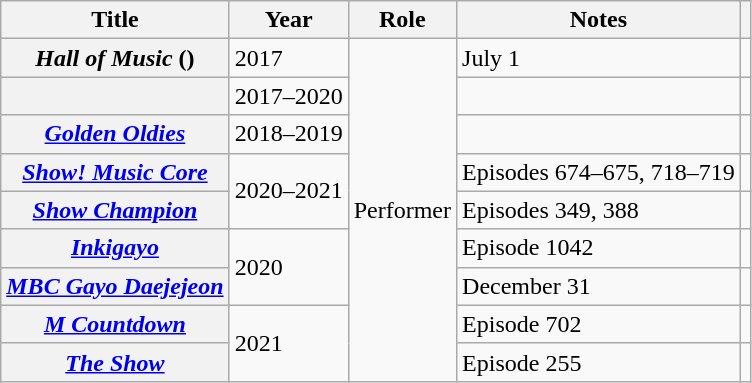<table class="wikitable sortable plainrowheaders">
<tr>
<th scope="col">Title</th>
<th scope="col">Year</th>
<th scope="col">Role</th>
<th scope="col" class="unsortable">Notes</th>
<th class="unsortable"></th>
</tr>
<tr>
<th scope="row"><em>Hall of Music</em> ()</th>
<td>2017</td>
<td rowspan="9">Performer</td>
<td>July 1</td>
<td style="text-align:center;"></td>
</tr>
<tr>
<th scope="row"><em></em></th>
<td>2017–2020</td>
<td></td>
<td style="text-align:center;"></td>
</tr>
<tr>
<th scope="row"><em><a href='#'>Golden Oldies</a></em></th>
<td>2018–2019</td>
<td></td>
<td style="text-align:center;"></td>
</tr>
<tr>
<th scope="row"><em><a href='#'>Show! Music Core</a></em></th>
<td rowspan="2">2020–2021</td>
<td>Episodes 674–675, 718–719</td>
<td style="text-align:center;"></td>
</tr>
<tr>
<th scope="row"><em><a href='#'>Show Champion</a></em></th>
<td>Episodes 349, 388</td>
<td style="text-align:center;"></td>
</tr>
<tr>
<th scope="row"><em><a href='#'>Inkigayo</a></em></th>
<td rowspan="2">2020</td>
<td>Episode 1042</td>
<td style="text-align:center;"></td>
</tr>
<tr>
<th scope="row"><em><a href='#'>MBC Gayo Daejejeon</a></em></th>
<td>December 31</td>
<td style="text-align:center;"></td>
</tr>
<tr>
<th scope="row"><em><a href='#'>M Countdown</a></em></th>
<td rowspan="2">2021</td>
<td>Episode 702</td>
<td style="text-align:center;"></td>
</tr>
<tr>
<th scope="row"><em><a href='#'>The Show</a></em></th>
<td>Episode 255</td>
<td style="text-align:center;"></td>
</tr>
</table>
